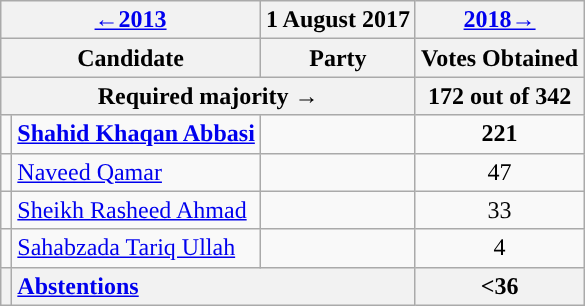<table class="wikitable">
<tr>
<th colspan=2><a href='#'>←2013</a></th>
<th>1 August 2017</th>
<th><a href='#'>2018→</a></th>
</tr>
<tr>
<th colspan=2>Candidate</th>
<th>Party</th>
<th>Votes Obtained</th>
</tr>
<tr>
<th colspan=3>Required majority →</th>
<th>172 out of 342</th>
</tr>
<tr>
<td></td>
<td><strong><a href='#'>Shahid Khaqan Abbasi</a></strong></td>
<td></td>
<td style="text-align:center;"><strong>221</strong> </td>
</tr>
<tr>
<td></td>
<td><a href='#'>Naveed Qamar</a></td>
<td></td>
<td style="text-align:center;">47 </td>
</tr>
<tr>
<td></td>
<td><a href='#'>Sheikh Rasheed Ahmad</a></td>
<td></td>
<td style="text-align:center;">33 </td>
</tr>
<tr>
<td></td>
<td><a href='#'>Sahabzada Tariq Ullah</a></td>
<td></td>
<td style="text-align:center;">4 </td>
</tr>
<tr class=sortbottom style="background:#f2f2f2; font-weight:bold">
<td></td>
<td colspan=2><a href='#'>Abstentions</a></td>
<td style="text-align:center;"><36</td>
</tr>
</table>
